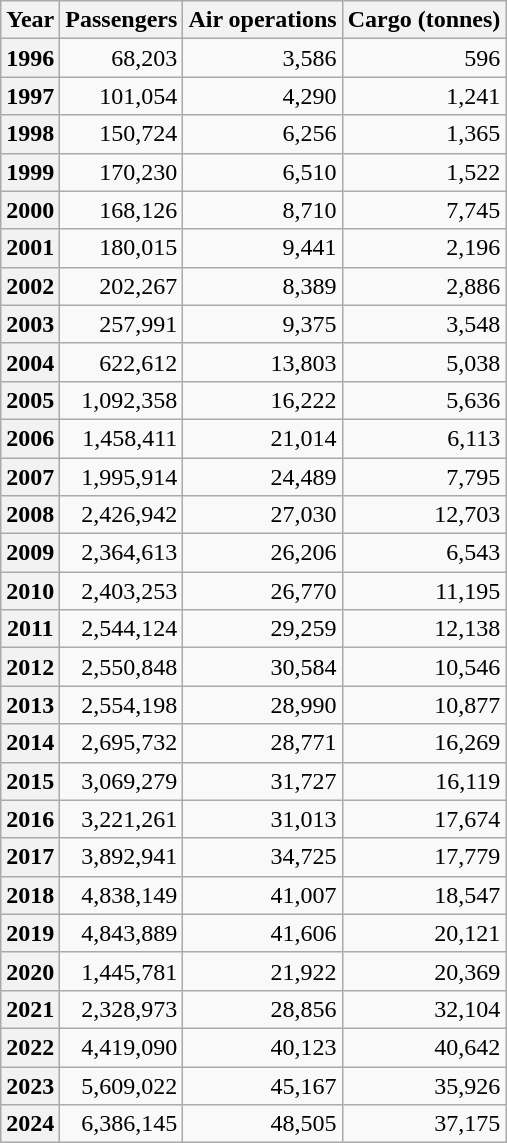<table class="wikitable sortable">
<tr>
<th>Year</th>
<th>Passengers</th>
<th>Air operations</th>
<th>Cargo (tonnes)</th>
</tr>
<tr align=right>
<th>1996</th>
<td> 68,203</td>
<td> 3,586</td>
<td> 596</td>
</tr>
<tr align=right>
<th>1997</th>
<td> 101,054</td>
<td> 4,290</td>
<td> 1,241</td>
</tr>
<tr align=right>
<th>1998</th>
<td> 150,724</td>
<td> 6,256</td>
<td> 1,365</td>
</tr>
<tr align=right>
<th>1999</th>
<td> 170,230</td>
<td> 6,510</td>
<td> 1,522</td>
</tr>
<tr align=right>
<th>2000</th>
<td> 168,126</td>
<td> 8,710</td>
<td> 7,745</td>
</tr>
<tr align=right>
<th>2001</th>
<td> 180,015</td>
<td> 9,441</td>
<td> 2,196</td>
</tr>
<tr align=right>
<th>2002</th>
<td> 202,267</td>
<td> 8,389</td>
<td> 2,886</td>
</tr>
<tr align=right>
<th>2003</th>
<td> 257,991</td>
<td> 9,375</td>
<td> 3,548</td>
</tr>
<tr align=right>
<th>2004</th>
<td> 622,612</td>
<td> 13,803</td>
<td> 5,038</td>
</tr>
<tr align=right>
<th>2005</th>
<td> 1,092,358</td>
<td> 16,222</td>
<td> 5,636</td>
</tr>
<tr align=right>
<th>2006</th>
<td> 1,458,411</td>
<td> 21,014</td>
<td> 6,113</td>
</tr>
<tr align=right>
<th>2007</th>
<td> 1,995,914</td>
<td> 24,489</td>
<td> 7,795</td>
</tr>
<tr align=right>
<th>2008</th>
<td> 2,426,942</td>
<td> 27,030</td>
<td> 12,703</td>
</tr>
<tr align=right>
<th>2009</th>
<td> 2,364,613</td>
<td> 26,206</td>
<td> 6,543</td>
</tr>
<tr align=right>
<th>2010</th>
<td> 2,403,253</td>
<td> 26,770</td>
<td> 11,195</td>
</tr>
<tr align=right>
<th>2011</th>
<td> 2,544,124</td>
<td> 29,259</td>
<td> 12,138</td>
</tr>
<tr align=right>
<th>2012</th>
<td> 2,550,848</td>
<td> 30,584</td>
<td> 10,546</td>
</tr>
<tr align=right>
<th>2013</th>
<td> 2,554,198</td>
<td> 28,990</td>
<td> 10,877</td>
</tr>
<tr align=right>
<th>2014</th>
<td> 2,695,732</td>
<td> 28,771</td>
<td> 16,269</td>
</tr>
<tr align=right>
<th>2015</th>
<td> 3,069,279</td>
<td> 31,727</td>
<td> 16,119</td>
</tr>
<tr align=right>
<th>2016</th>
<td> 3,221,261</td>
<td> 31,013</td>
<td> 17,674</td>
</tr>
<tr align=right>
<th>2017</th>
<td> 3,892,941</td>
<td> 34,725</td>
<td> 17,779</td>
</tr>
<tr align=right>
<th>2018</th>
<td> 4,838,149</td>
<td> 41,007</td>
<td> 18,547</td>
</tr>
<tr align=right>
<th>2019</th>
<td> 4,843,889</td>
<td> 41,606</td>
<td> 20,121</td>
</tr>
<tr align=right>
<th>2020</th>
<td> 1,445,781</td>
<td> 21,922</td>
<td> 20,369</td>
</tr>
<tr align=right>
<th>2021</th>
<td> 2,328,973</td>
<td> 28,856</td>
<td> 32,104</td>
</tr>
<tr align=right>
<th>2022</th>
<td> 4,419,090</td>
<td> 40,123</td>
<td> 40,642</td>
</tr>
<tr align=right>
<th>2023</th>
<td> 5,609,022</td>
<td> 45,167</td>
<td> 35,926</td>
</tr>
<tr align=right>
<th>2024</th>
<td> 6,386,145</td>
<td> 48,505</td>
<td> 37,175</td>
</tr>
</table>
